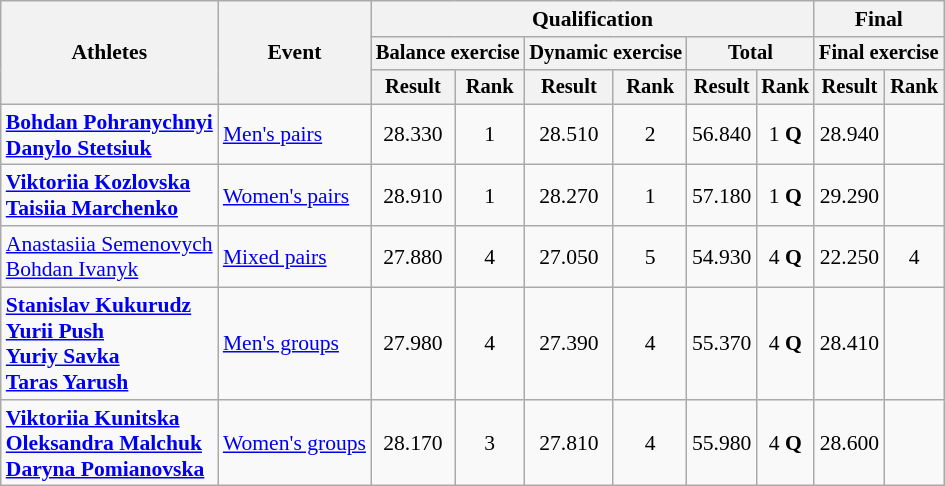<table class=wikitable style="font-size:90%">
<tr>
<th rowspan="3">Athletes</th>
<th rowspan="3">Event</th>
<th colspan="6">Qualification</th>
<th colspan="2">Final</th>
</tr>
<tr style="font-size:95%">
<th colspan="2">Balance exercise</th>
<th colspan="2">Dynamic exercise</th>
<th colspan="2">Total</th>
<th colspan="2">Final exercise</th>
</tr>
<tr style="font-size:95%">
<th>Result</th>
<th>Rank</th>
<th>Result</th>
<th>Rank</th>
<th>Result</th>
<th>Rank</th>
<th>Result</th>
<th>Rank</th>
</tr>
<tr align=center>
<td align=left><strong><a href='#'>Bohdan Pohranychnyi</a><br><a href='#'>Danylo Stetsiuk</a></strong></td>
<td align=left><a href='#'>Men's pairs</a></td>
<td>28.330</td>
<td>1</td>
<td>28.510</td>
<td>2</td>
<td>56.840</td>
<td>1 <strong>Q</strong></td>
<td>28.940</td>
<td></td>
</tr>
<tr align=center>
<td align=left><strong><a href='#'>Viktoriia Kozlovska</a><br><a href='#'>Taisiia Marchenko</a></strong></td>
<td align=left><a href='#'>Women's pairs</a></td>
<td>28.910</td>
<td>1</td>
<td>28.270</td>
<td>1</td>
<td>57.180</td>
<td>1 <strong>Q</strong></td>
<td>29.290</td>
<td></td>
</tr>
<tr align=center>
<td align=left><a href='#'>Anastasiia Semenovych</a><br><a href='#'>Bohdan Ivanyk</a></td>
<td align=left><a href='#'>Mixed pairs</a></td>
<td>27.880</td>
<td>4</td>
<td>27.050</td>
<td>5</td>
<td>54.930</td>
<td>4 <strong>Q</strong></td>
<td>22.250</td>
<td>4</td>
</tr>
<tr align=center>
<td align=left><strong><a href='#'>Stanislav Kukurudz</a><br><a href='#'>Yurii Push</a><br><a href='#'>Yuriy Savka</a><br><a href='#'>Taras Yarush</a></strong></td>
<td align=left><a href='#'>Men's groups</a></td>
<td>27.980</td>
<td>4</td>
<td>27.390</td>
<td>4</td>
<td>55.370</td>
<td>4 <strong>Q</strong></td>
<td>28.410</td>
<td></td>
</tr>
<tr align=center>
<td align=left><strong><a href='#'>Viktoriia Kunitska</a><br><a href='#'>Oleksandra Malchuk</a><br><a href='#'>Daryna Pomianovska</a></strong></td>
<td align=left><a href='#'>Women's groups</a></td>
<td>28.170</td>
<td>3</td>
<td>27.810</td>
<td>4</td>
<td>55.980</td>
<td>4 <strong>Q</strong></td>
<td>28.600</td>
<td></td>
</tr>
</table>
